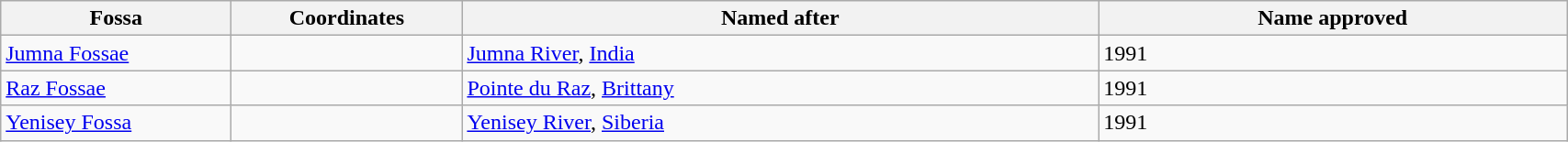<table class="wikitable" style="min-width: 90%;">
<tr>
<th style="width:10em">Fossa</th>
<th style="width:10em">Coordinates</th>
<th>Named after</th>
<th>Name approved<br></th>
</tr>
<tr>
<td><a href='#'>Jumna Fossae</a></td>
<td></td>
<td><a href='#'>Jumna River</a>, <a href='#'>India</a></td>
<td>1991</td>
</tr>
<tr>
<td><a href='#'>Raz Fossae</a></td>
<td></td>
<td><a href='#'>Pointe du Raz</a>, <a href='#'>Brittany</a></td>
<td>1991</td>
</tr>
<tr>
<td><a href='#'>Yenisey Fossa</a></td>
<td></td>
<td><a href='#'>Yenisey River</a>, <a href='#'>Siberia</a></td>
<td>1991</td>
</tr>
</table>
